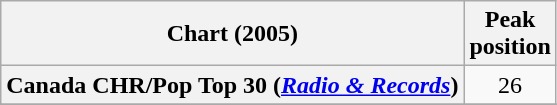<table class="wikitable sortable plainrowheaders" style="text-align:center">
<tr>
<th scope="col">Chart (2005)</th>
<th scope="col">Peak<br>position</th>
</tr>
<tr>
<th scope="row">Canada CHR/Pop Top 30 (<em><a href='#'>Radio & Records</a></em>)</th>
<td>26</td>
</tr>
<tr>
</tr>
<tr>
</tr>
<tr>
</tr>
<tr>
</tr>
<tr>
</tr>
</table>
